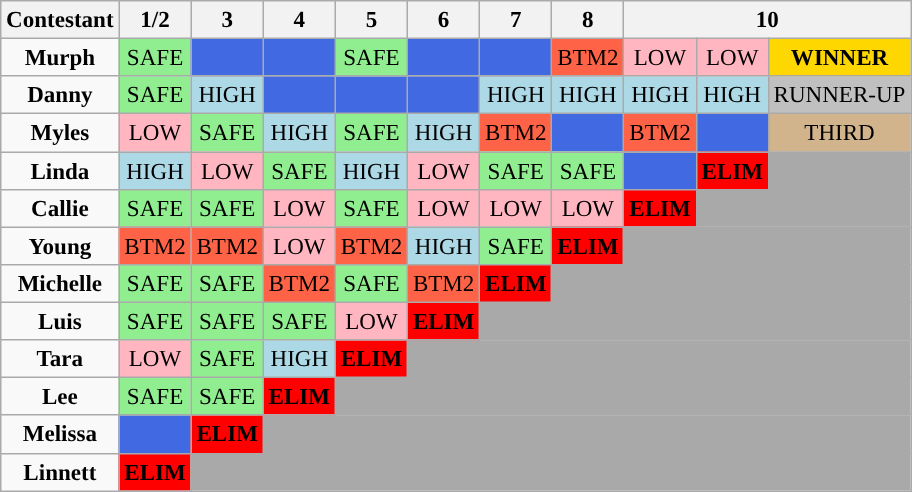<table class="wikitable" border="2" style="text-align:center;font-size:96%">
<tr>
<th>Contestant</th>
<th>1/2</th>
<th>3</th>
<th>4</th>
<th>5</th>
<th>6</th>
<th>7</th>
<th>8</th>
<th colspan=3>10</th>
</tr>
<tr>
<td><strong>Murph</strong></td>
<td bgcolor="lightgreen">SAFE</td>
<td style="background:royalblue;"></td>
<td style="background:royalblue;"></td>
<td bgcolor="lightgreen">SAFE</td>
<td style="background:royalblue;"></td>
<td style="background:royalblue;"></td>
<td style="background:tomato;">BTM2</td>
<td style="background:lightpink;">LOW</td>
<td style="background:lightpink;">LOW</td>
<td bgcolor=gold><strong>WINNER</strong></td>
</tr>
<tr>
<td><strong>Danny</strong></td>
<td bgcolor="lightgreen">SAFE</td>
<td style="background:lightblue;">HIGH</td>
<td style="background:royalblue;"></td>
<td style="background:royalblue;"></td>
<td style="background:royalblue;"></td>
<td style="background:lightblue;">HIGH</td>
<td style="background:lightblue;">HIGH</td>
<td style="background:lightblue;">HIGH</td>
<td style="background:lightblue;">HIGH</td>
<td bgcolor=silver>RUNNER-UP</td>
</tr>
<tr>
<td><strong>Myles</strong></td>
<td style="background:lightpink;">LOW</td>
<td bgcolor="lightgreen">SAFE</td>
<td style="background:lightblue;">HIGH</td>
<td bgcolor="lightgreen">SAFE</td>
<td style="background:lightblue;">HIGH</td>
<td style="background:tomato;">BTM2</td>
<td style="background:royalblue;"></td>
<td style="background:tomato;">BTM2</td>
<td style="background:royalblue;"></td>
<td bgcolor=tan>THIRD</td>
</tr>
<tr>
<td><strong>Linda</strong></td>
<td style="background:lightblue;">HIGH</td>
<td style="background:lightpink;">LOW</td>
<td bgcolor="lightgreen">SAFE</td>
<td style="background:lightblue;">HIGH</td>
<td style="background:lightpink;">LOW</td>
<td bgcolor="lightgreen">SAFE</td>
<td bgcolor="lightgreen">SAFE</td>
<td style="background:royalblue;"></td>
<td style="background:red;"><strong>ELIM</strong></td>
<td colspan="1" bgcolor="darkgray"></td>
</tr>
<tr>
<td><strong>Callie</strong></td>
<td bgcolor="lightgreen">SAFE</td>
<td bgcolor="lightgreen">SAFE</td>
<td style= "background:lightpink;">LOW</td>
<td bgcolor="lightgreen">SAFE</td>
<td style= "background:lightpink;">LOW</td>
<td style= "background:lightpink;">LOW</td>
<td style= "background:lightpink;">LOW</td>
<td style="background:red;"><strong>ELIM</strong></td>
<td colspan="2" bgcolor="darkgray"></td>
</tr>
<tr>
<td><strong>Young</strong></td>
<td style="background:tomato;">BTM2</td>
<td style="background:tomato;">BTM2</td>
<td style="background:lightpink;">LOW</td>
<td style="background:tomato;">BTM2</td>
<td style="background:lightblue;">HIGH</td>
<td bgcolor="lightgreen">SAFE</td>
<td style="background:red;"><strong>ELIM</strong></td>
<td colspan="3" bgcolor="darkgray"></td>
</tr>
<tr>
<td><strong>Michelle</strong></td>
<td bgcolor="lightgreen">SAFE</td>
<td bgcolor="lightgreen">SAFE</td>
<td style="background:tomato;">BTM2</td>
<td bgcolor="lightgreen">SAFE</td>
<td style="background:tomato;">BTM2</td>
<td style="background:red;"><strong>ELIM</strong></td>
<td colspan="4" bgcolor="darkgray"></td>
</tr>
<tr>
<td><strong>Luis</strong></td>
<td bgcolor="lightgreen">SAFE</td>
<td bgcolor="lightgreen">SAFE</td>
<td bgcolor="lightgreen">SAFE</td>
<td style= "background:lightpink;">LOW</td>
<td style="background:red;"><strong>ELIM</strong></td>
<td colspan="5" bgcolor="darkgray"></td>
</tr>
<tr>
<td><strong>Tara</strong></td>
<td style="background:lightpink;">LOW</td>
<td bgcolor="lightgreen">SAFE</td>
<td style="background:lightblue;">HIGH</td>
<td style="background:red;"><strong>ELIM</strong></td>
<td colspan="6" bgcolor="darkgray"></td>
</tr>
<tr>
<td><strong>Lee</strong></td>
<td bgcolor="lightgreen">SAFE</td>
<td bgcolor="lightgreen">SAFE</td>
<td style="background:red;"><strong>ELIM</strong></td>
<td colspan="7" bgcolor="darkgray"></td>
</tr>
<tr>
<td><strong>Melissa</strong></td>
<td style="background:royalblue;"></td>
<td style="background:red;"><strong>ELIM</strong></td>
<td colspan="8" bgcolor="darkgray"></td>
</tr>
<tr>
<td><strong>Linnett</strong></td>
<td style="background:red;"><strong>ELIM</strong></td>
<td colspan="9" bgcolor="darkgray"></td>
</tr>
</table>
